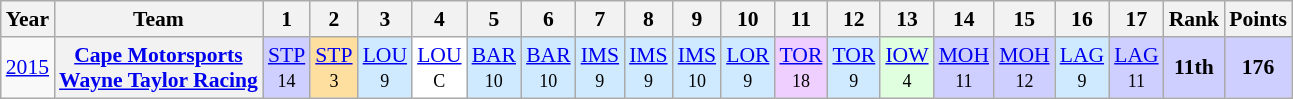<table class="wikitable" style="text-align:center; font-size:90%">
<tr>
<th>Year</th>
<th>Team</th>
<th>1</th>
<th>2</th>
<th>3</th>
<th>4</th>
<th>5</th>
<th>6</th>
<th>7</th>
<th>8</th>
<th>9</th>
<th>10</th>
<th>11</th>
<th>12</th>
<th>13</th>
<th>14</th>
<th>15</th>
<th>16</th>
<th>17</th>
<th>Rank</th>
<th>Points</th>
</tr>
<tr>
<td><a href='#'>2015</a></td>
<th><a href='#'>Cape Motorsports</a> <br> <a href='#'>Wayne Taylor Racing</a></th>
<td style="background:#CFCFFF;"><a href='#'>STP</a><br><small>14</small></td>
<td style="background:#FFDF9F;"><a href='#'>STP</a><br><small>3</small></td>
<td style="background:#CFEAFF;"><a href='#'>LOU</a><br><small>9</small></td>
<td style="background:#FFFFFF;"><a href='#'>LOU</a><br><small>C</small></td>
<td style="background:#CFEAFF;"><a href='#'>BAR</a><br><small>10</small></td>
<td style="background:#CFEAFF;"><a href='#'>BAR</a><br><small>10</small></td>
<td style="background:#CFEAFF;"><a href='#'>IMS</a><br><small>9</small></td>
<td style="background:#CFEAFF;"><a href='#'>IMS</a><br><small>9</small></td>
<td style="background:#CFEAFF;"><a href='#'>IMS</a><br><small>10</small></td>
<td style="background:#CFEAFF;"><a href='#'>LOR</a><br><small>9</small></td>
<td style="background:#EFCFFF;"><a href='#'>TOR</a><br><small>18</small></td>
<td style="background:#CFEAFF;"><a href='#'>TOR</a><br><small>9</small></td>
<td style="background:#DFFFDF;"><a href='#'>IOW</a><br><small>4</small></td>
<td style="background:#CFCFFF;"><a href='#'>MOH</a><br><small>11</small></td>
<td style="background:#CFCFFF;"><a href='#'>MOH</a><br><small>12</small></td>
<td style="background:#CFEAFF;"><a href='#'>LAG</a><br><small>9</small></td>
<td style="background:#CFCFFF;"><a href='#'>LAG</a><br><small>11</small></td>
<td style="background:#CFCFFF;"><strong>11th</strong></td>
<td style="background:#CFCFFF;"><strong>176</strong></td>
</tr>
</table>
